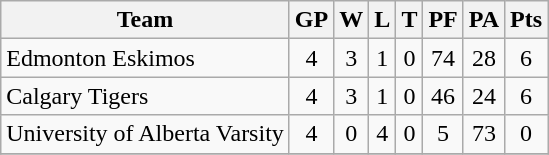<table class="wikitable">
<tr>
<th>Team</th>
<th>GP</th>
<th>W</th>
<th>L</th>
<th>T</th>
<th>PF</th>
<th>PA</th>
<th>Pts</th>
</tr>
<tr align="center">
<td align="left">Edmonton Eskimos</td>
<td>4</td>
<td>3</td>
<td>1</td>
<td>0</td>
<td>74</td>
<td>28</td>
<td>6</td>
</tr>
<tr align="center">
<td align="left">Calgary Tigers</td>
<td>4</td>
<td>3</td>
<td>1</td>
<td>0</td>
<td>46</td>
<td>24</td>
<td>6</td>
</tr>
<tr align="center">
<td align="left">University of Alberta Varsity</td>
<td>4</td>
<td>0</td>
<td>4</td>
<td>0</td>
<td>5</td>
<td>73</td>
<td>0</td>
</tr>
<tr align="center">
</tr>
</table>
